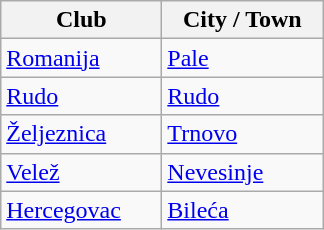<table class="wikitable sortable">
<tr>
<th style="width:100px;">Club</th>
<th style="width:100px;">City / Town</th>
</tr>
<tr>
<td><a href='#'>Romanija</a></td>
<td><a href='#'>Pale</a></td>
</tr>
<tr>
<td><a href='#'>Rudo</a></td>
<td><a href='#'>Rudo</a></td>
</tr>
<tr>
<td><a href='#'>Željeznica</a></td>
<td><a href='#'>Trnovo</a></td>
</tr>
<tr>
<td><a href='#'>Velež</a></td>
<td><a href='#'>Nevesinje</a></td>
</tr>
<tr>
<td><a href='#'>Hercegovac</a></td>
<td><a href='#'>Bileća</a></td>
</tr>
</table>
